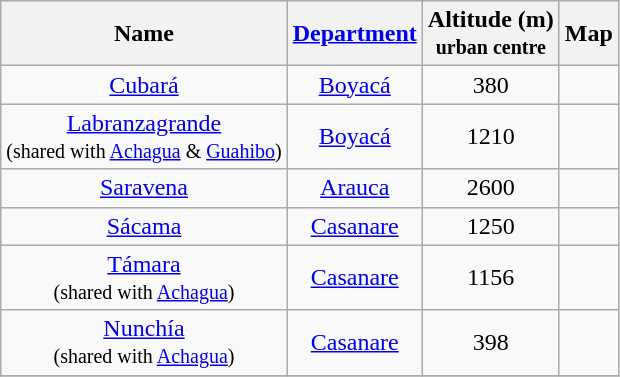<table class="wikitable sortable mw-collapsible">
<tr>
<th scope="col">Name</th>
<th scope="col"><a href='#'>Department</a></th>
<th scope="col">Altitude (m)<br><small>urban centre</small></th>
<th scope="col">Map</th>
</tr>
<tr>
<td align=center><a href='#'>Cubará</a></td>
<td align=center><a href='#'>Boyacá</a></td>
<td align=center>380</td>
<td align=center></td>
</tr>
<tr>
<td align=center><a href='#'>Labranzagrande</a><br><small>(shared with <a href='#'>Achagua</a> & <a href='#'>Guahibo</a>)</small></td>
<td align=center><a href='#'>Boyacá</a></td>
<td align=center>1210</td>
<td align=center></td>
</tr>
<tr>
<td align=center><a href='#'>Saravena</a></td>
<td align=center><a href='#'>Arauca</a></td>
<td align=center>2600</td>
<td align=center></td>
</tr>
<tr>
<td align=center><a href='#'>Sácama</a></td>
<td align=center><a href='#'>Casanare</a></td>
<td align=center>1250</td>
<td align=center></td>
</tr>
<tr>
<td align=center><a href='#'>Támara</a><br><small>(shared with <a href='#'>Achagua</a>)</small></td>
<td align=center><a href='#'>Casanare</a></td>
<td align=center>1156</td>
<td align=center></td>
</tr>
<tr>
<td align=center><a href='#'>Nunchía</a><br><small>(shared with <a href='#'>Achagua</a>)</small></td>
<td align=center><a href='#'>Casanare</a></td>
<td align=center>398</td>
<td align=center></td>
</tr>
<tr>
</tr>
</table>
